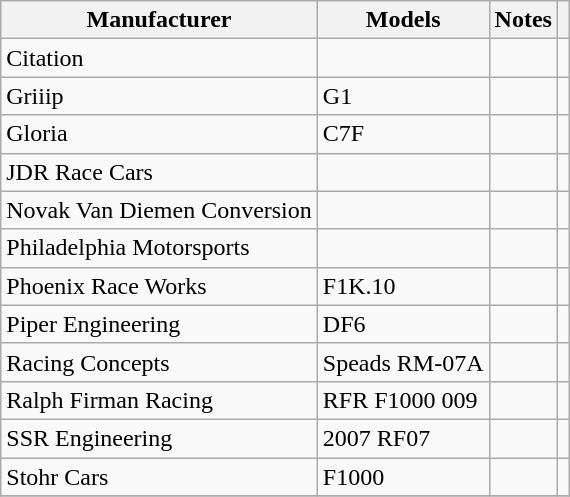<table class="wikitable sortable">
<tr>
<th>Manufacturer</th>
<th>Models</th>
<th class=unsortable>Notes</th>
<th class=unsortable></th>
</tr>
<tr>
<td>Citation</td>
<td></td>
<td></td>
<td></td>
</tr>
<tr>
<td>Griiip</td>
<td>G1</td>
<td></td>
<td></td>
</tr>
<tr>
<td>Gloria</td>
<td>C7F</td>
<td></td>
<td></td>
</tr>
<tr>
<td>JDR Race Cars</td>
<td></td>
<td></td>
<td></td>
</tr>
<tr>
<td>Novak Van Diemen Conversion</td>
<td></td>
<td></td>
<td></td>
</tr>
<tr>
<td>Philadelphia Motorsports</td>
<td></td>
<td></td>
<td></td>
</tr>
<tr>
<td>Phoenix Race Works</td>
<td>F1K.10</td>
<td></td>
<td></td>
</tr>
<tr>
<td>Piper Engineering</td>
<td>DF6</td>
<td></td>
<td></td>
</tr>
<tr>
<td>Racing Concepts</td>
<td>Speads RM-07A</td>
<td></td>
<td></td>
</tr>
<tr>
<td>Ralph Firman Racing</td>
<td>RFR F1000 009</td>
<td></td>
<td></td>
</tr>
<tr>
<td>SSR Engineering</td>
<td>2007 RF07</td>
<td></td>
<td></td>
</tr>
<tr>
<td>Stohr Cars</td>
<td>F1000</td>
<td></td>
<td></td>
</tr>
<tr>
</tr>
</table>
